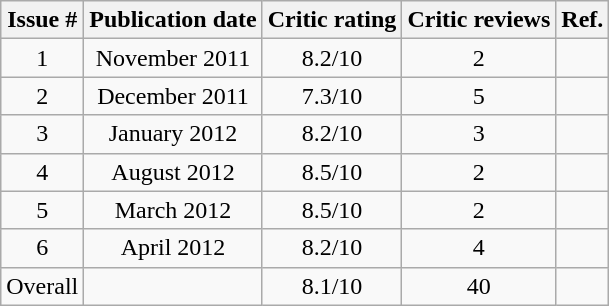<table class="wikitable" style="text-align: center;">
<tr>
<th>Issue #</th>
<th>Publication date</th>
<th>Critic rating</th>
<th>Critic reviews</th>
<th>Ref.</th>
</tr>
<tr>
<td>1</td>
<td>November 2011</td>
<td>8.2/10</td>
<td>2</td>
<td></td>
</tr>
<tr>
<td>2</td>
<td>December 2011</td>
<td>7.3/10</td>
<td>5</td>
<td></td>
</tr>
<tr>
<td>3</td>
<td>January 2012</td>
<td>8.2/10</td>
<td>3</td>
<td></td>
</tr>
<tr>
<td>4</td>
<td>August 2012</td>
<td>8.5/10</td>
<td>2</td>
<td></td>
</tr>
<tr>
<td>5</td>
<td>March 2012</td>
<td>8.5/10</td>
<td>2</td>
<td></td>
</tr>
<tr>
<td>6</td>
<td>April 2012</td>
<td>8.2/10</td>
<td>4</td>
<td></td>
</tr>
<tr>
<td>Overall</td>
<td></td>
<td>8.1/10</td>
<td>40</td>
<td></td>
</tr>
</table>
